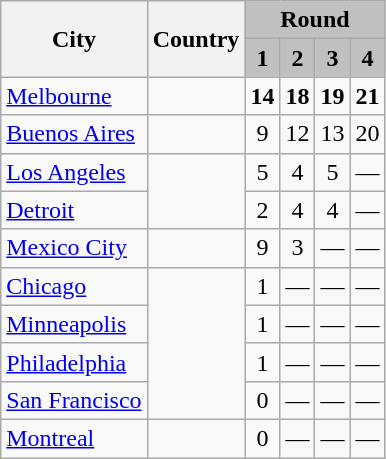<table class="wikitable">
<tr>
<th rowspan=2>City</th>
<th rowspan=2>Country</th>
<th colspan=4 style="background:silver;">Round</th>
</tr>
<tr>
<th style="background:silver;">1</th>
<th style="background:silver;">2</th>
<th style="background:silver;">3</th>
<th style="background:silver;">4</th>
</tr>
<tr>
<td><a href='#'>Melbourne</a></td>
<td></td>
<td style="text-align:center;"><strong>14</strong></td>
<td style="text-align:center;"><strong>18</strong></td>
<td style="text-align:center;"><strong>19</strong></td>
<td style="text-align:center;"><strong>21</strong></td>
</tr>
<tr>
<td><a href='#'>Buenos Aires</a></td>
<td></td>
<td style="text-align:center;">9</td>
<td style="text-align:center;">12</td>
<td style="text-align:center;">13</td>
<td style="text-align:center;">20</td>
</tr>
<tr>
<td><a href='#'>Los Angeles</a></td>
<td rowspan=2></td>
<td style="text-align:center;">5</td>
<td style="text-align:center;">4</td>
<td style="text-align:center;">5</td>
<td style="text-align:center;">—</td>
</tr>
<tr>
<td><a href='#'>Detroit</a></td>
<td style="text-align:center;">2</td>
<td style="text-align:center;">4</td>
<td style="text-align:center;">4</td>
<td style="text-align:center;">—</td>
</tr>
<tr>
<td><a href='#'>Mexico City</a></td>
<td></td>
<td style="text-align:center;">9</td>
<td style="text-align:center;">3</td>
<td style="text-align:center;">—</td>
<td style="text-align:center;">—</td>
</tr>
<tr>
<td><a href='#'>Chicago</a></td>
<td rowspan=4></td>
<td style="text-align:center;">1</td>
<td style="text-align:center;">—</td>
<td style="text-align:center;">—</td>
<td style="text-align:center;">—</td>
</tr>
<tr>
<td><a href='#'>Minneapolis</a></td>
<td style="text-align:center;">1</td>
<td style="text-align:center;">—</td>
<td style="text-align:center;">—</td>
<td style="text-align:center;">—</td>
</tr>
<tr>
<td><a href='#'>Philadelphia</a></td>
<td style="text-align:center;">1</td>
<td style="text-align:center;">—</td>
<td style="text-align:center;">—</td>
<td style="text-align:center;">—</td>
</tr>
<tr>
<td><a href='#'>San Francisco</a></td>
<td style="text-align:center;">0</td>
<td style="text-align:center;">—</td>
<td style="text-align:center;">—</td>
<td style="text-align:center;">—</td>
</tr>
<tr>
<td><a href='#'>Montreal</a></td>
<td></td>
<td style="text-align:center;">0</td>
<td style="text-align:center;">—</td>
<td style="text-align:center;">—</td>
<td style="text-align:center;">—</td>
</tr>
</table>
